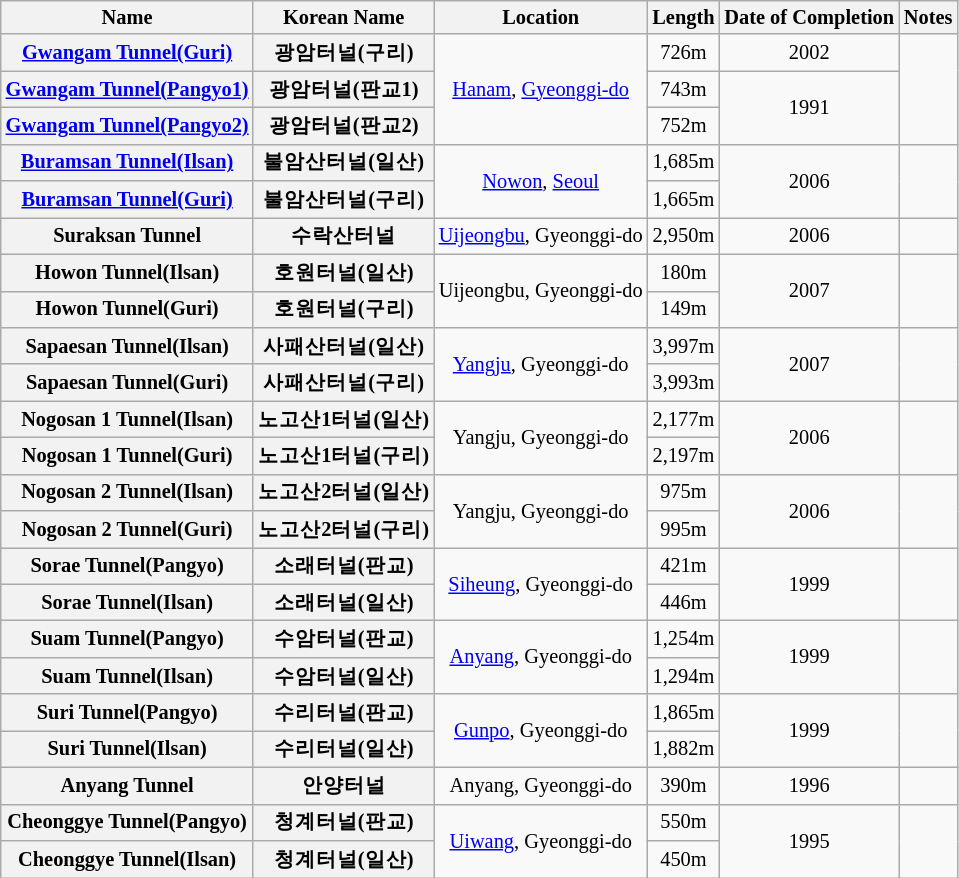<table class="wikitable" style="font-size: 85%; text-align: center;">
<tr>
<th>Name</th>
<th>Korean Name</th>
<th>Location</th>
<th>Length</th>
<th>Date of Completion</th>
<th>Notes</th>
</tr>
<tr>
<th><a href='#'>Gwangam Tunnel(Guri)</a></th>
<th>광암터널(구리)</th>
<td rowspan=3><a href='#'>Hanam</a>, <a href='#'>Gyeonggi-do</a></td>
<td>726m</td>
<td>2002</td>
<td rowspan=3></td>
</tr>
<tr>
<th><a href='#'>Gwangam Tunnel(Pangyo1)</a></th>
<th>광암터널(판교1)</th>
<td>743m</td>
<td rowspan=2>1991</td>
</tr>
<tr>
<th><a href='#'>Gwangam Tunnel(Pangyo2)</a></th>
<th>광암터널(판교2)</th>
<td>752m</td>
</tr>
<tr>
<th><a href='#'>Buramsan Tunnel(Ilsan)</a></th>
<th>불암산터널(일산)</th>
<td rowspan=2><a href='#'>Nowon</a>, <a href='#'>Seoul</a></td>
<td>1,685m</td>
<td rowspan=2>2006</td>
<td rowspan=2></td>
</tr>
<tr>
<th><a href='#'>Buramsan Tunnel(Guri)</a></th>
<th>불암산터널(구리)</th>
<td>1,665m</td>
</tr>
<tr>
<th>Suraksan Tunnel</th>
<th>수락산터널</th>
<td><a href='#'>Uijeongbu</a>, Gyeonggi-do</td>
<td>2,950m</td>
<td>2006</td>
<td></td>
</tr>
<tr>
<th Howon Tunnel>Howon Tunnel(Ilsan)</th>
<th>호원터널(일산)</th>
<td rowspan=2>Uijeongbu, Gyeonggi-do</td>
<td>180m</td>
<td rowspan=2>2007</td>
<td rowspan=2></td>
</tr>
<tr>
<th Howon Tunnel>Howon Tunnel(Guri)</th>
<th>호원터널(구리)</th>
<td>149m</td>
</tr>
<tr>
<th Sapaesan Tunnel>Sapaesan Tunnel(Ilsan)</th>
<th>사패산터널(일산)</th>
<td rowspan=2><a href='#'>Yangju</a>, Gyeonggi-do</td>
<td>3,997m</td>
<td rowspan=2>2007</td>
<td rowspan=2></td>
</tr>
<tr>
<th Sapaesan Tunnel>Sapaesan Tunnel(Guri)</th>
<th>사패산터널(구리)</th>
<td>3,993m</td>
</tr>
<tr>
<th Nogosan 1 Tunnel>Nogosan 1 Tunnel(Ilsan)</th>
<th>노고산1터널(일산)</th>
<td rowspan=2>Yangju, Gyeonggi-do</td>
<td>2,177m</td>
<td rowspan=2>2006</td>
<td rowspan=2></td>
</tr>
<tr>
<th Nogosan 1 Tunnel>Nogosan 1 Tunnel(Guri)</th>
<th>노고산1터널(구리)</th>
<td>2,197m</td>
</tr>
<tr>
<th Nogosan 2 Tunnel>Nogosan 2 Tunnel(Ilsan)</th>
<th>노고산2터널(일산)</th>
<td rowspan=2>Yangju, Gyeonggi-do</td>
<td>975m</td>
<td rowspan=2>2006</td>
<td rowspan=2></td>
</tr>
<tr>
<th Nogosan 2 Tunnel>Nogosan 2 Tunnel(Guri)</th>
<th>노고산2터널(구리)</th>
<td>995m</td>
</tr>
<tr>
<th Sorae Tunnel>Sorae Tunnel(Pangyo)</th>
<th>소래터널(판교)</th>
<td rowspan=2><a href='#'>Siheung</a>, Gyeonggi-do</td>
<td>421m</td>
<td rowspan=2>1999</td>
<td rowspan=2></td>
</tr>
<tr>
<th Sorae Tunnel>Sorae Tunnel(Ilsan)</th>
<th>소래터널(일산)</th>
<td>446m</td>
</tr>
<tr>
<th Suam Tunnel>Suam Tunnel(Pangyo)</th>
<th>수암터널(판교)</th>
<td rowspan=2><a href='#'>Anyang</a>, Gyeonggi-do</td>
<td>1,254m</td>
<td rowspan=2>1999</td>
<td rowspan=2></td>
</tr>
<tr>
<th Suam Tunnel>Suam Tunnel(Ilsan)</th>
<th>수암터널(일산)</th>
<td>1,294m</td>
</tr>
<tr>
<th Suri Tunnel>Suri Tunnel(Pangyo)</th>
<th>수리터널(판교)</th>
<td rowspan=2><a href='#'>Gunpo</a>, Gyeonggi-do</td>
<td>1,865m</td>
<td rowspan=2>1999</td>
<td rowspan=2></td>
</tr>
<tr>
<th Suri Tunnel>Suri Tunnel(Ilsan)</th>
<th>수리터널(일산)</th>
<td>1,882m</td>
</tr>
<tr>
<th>Anyang Tunnel</th>
<th>안양터널</th>
<td>Anyang, Gyeonggi-do</td>
<td>390m</td>
<td>1996</td>
<td></td>
</tr>
<tr>
<th Cheonggye Tunnel>Cheonggye Tunnel(Pangyo)</th>
<th>청계터널(판교)</th>
<td rowspan=2><a href='#'>Uiwang</a>, Gyeonggi-do</td>
<td>550m</td>
<td rowspan=2>1995</td>
<td rowspan=2></td>
</tr>
<tr>
<th Cheonggye Tunnel>Cheonggye Tunnel(Ilsan)</th>
<th>청계터널(일산)</th>
<td>450m</td>
</tr>
</table>
